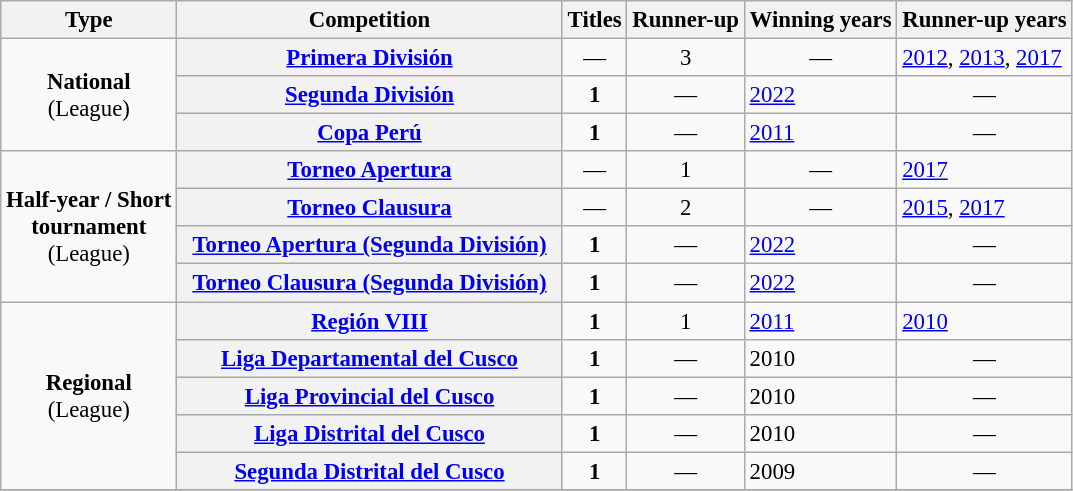<table class="wikitable plainrowheaders" style="font-size:95%; text-align:center;">
<tr>
<th>Type</th>
<th width=250px>Competition</th>
<th>Titles</th>
<th>Runner-up</th>
<th>Winning years</th>
<th>Runner-up years</th>
</tr>
<tr>
<td rowspan=3><strong>National</strong><br>(League)</td>
<th scope=col><a href='#'>Primera División</a></th>
<td style="text-align:center;">—</td>
<td>3</td>
<td style="text-align:center;">—</td>
<td align="left"><a href='#'>2012</a>, <a href='#'>2013</a>, <a href='#'>2017</a></td>
</tr>
<tr>
<th scope=col><a href='#'>Segunda División</a></th>
<td><strong>1</strong></td>
<td style="text-align:center;">—</td>
<td align="left"><a href='#'>2022</a></td>
<td style="text-align:center;">—</td>
</tr>
<tr>
<th scope=col><a href='#'>Copa Perú</a></th>
<td><strong>1</strong></td>
<td style="text-align:center;">—</td>
<td align="left"><a href='#'>2011</a></td>
<td style="text-align:center;">—</td>
</tr>
<tr>
<td rowspan=4><strong>Half-year / Short<br>tournament</strong><br>(League)</td>
<th scope=col><a href='#'>Torneo Apertura</a></th>
<td style="text-align:center;">—</td>
<td>1</td>
<td style="text-align:center;">—</td>
<td align="left"><a href='#'>2017</a></td>
</tr>
<tr>
<th scope=col><a href='#'>Torneo Clausura</a></th>
<td style="text-align:center;">—</td>
<td>2</td>
<td style="text-align:center;">—</td>
<td align="left"><a href='#'>2015</a>, <a href='#'>2017</a></td>
</tr>
<tr>
<th scope=col><a href='#'>Torneo Apertura (Segunda División)</a></th>
<td><strong>1</strong></td>
<td style="text-align:center;">—</td>
<td align="left"><a href='#'>2022</a></td>
<td style="text-align:center;">—</td>
</tr>
<tr>
<th scope=col><a href='#'>Torneo Clausura (Segunda División)</a></th>
<td><strong>1</strong></td>
<td style="text-align:center;">—</td>
<td align="left"><a href='#'>2022</a></td>
<td style="text-align:center;">—</td>
</tr>
<tr>
<td rowspan=5><strong>Regional</strong><br>(League)</td>
<th scope=col><a href='#'>Región VIII</a></th>
<td><strong>1</strong></td>
<td>1</td>
<td align="left"><a href='#'>2011</a></td>
<td align="left"><a href='#'>2010</a></td>
</tr>
<tr>
<th scope=col><a href='#'>Liga Departamental del Cusco</a></th>
<td><strong>1</strong></td>
<td style="text-align:center;">—</td>
<td align="left">2010</td>
<td style="text-align:center;">—</td>
</tr>
<tr>
<th scope=col><a href='#'>Liga Provincial del Cusco</a></th>
<td><strong>1</strong></td>
<td style="text-align:center;">—</td>
<td align="left">2010</td>
<td style="text-align:center;">—</td>
</tr>
<tr>
<th scope=col><a href='#'>Liga Distrital del Cusco</a></th>
<td><strong>1</strong></td>
<td style="text-align:center;">—</td>
<td align="left">2010</td>
<td style="text-align:center;">—</td>
</tr>
<tr>
<th scope=col><a href='#'>Segunda Distrital del Cusco</a></th>
<td><strong>1</strong></td>
<td style="text-align:center;">—</td>
<td align="left">2009</td>
<td style="text-align:center;">—</td>
</tr>
<tr>
</tr>
</table>
